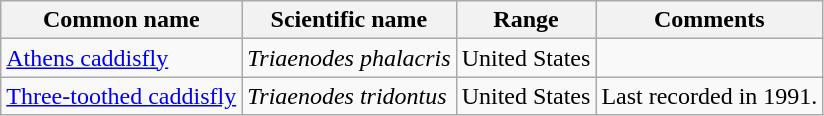<table class="wikitable">
<tr>
<th>Common name</th>
<th>Scientific name</th>
<th>Range</th>
<th class="unsortable">Comments</th>
</tr>
<tr>
<td><a href='#'>Athens caddisfly</a></td>
<td><em>Triaenodes phalacris</em></td>
<td>United States</td>
<td></td>
</tr>
<tr>
<td><a href='#'>Three-toothed caddisfly</a></td>
<td><em>Triaenodes tridontus</em></td>
<td>United States</td>
<td>Last recorded in 1991.</td>
</tr>
</table>
